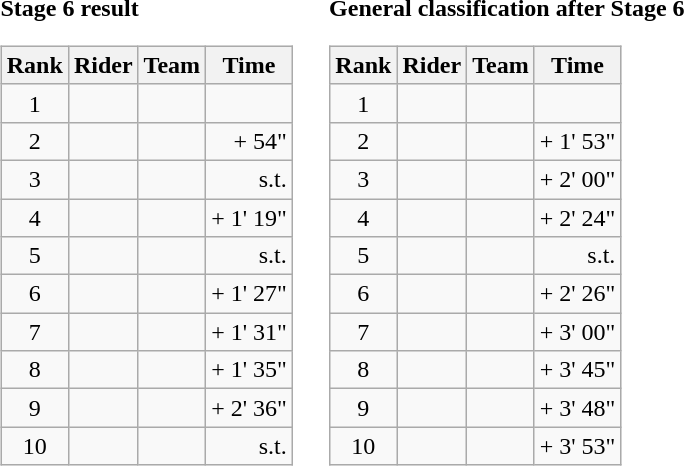<table>
<tr>
<td><strong>Stage 6 result</strong><br><table class="wikitable">
<tr>
<th scope="col">Rank</th>
<th scope="col">Rider</th>
<th scope="col">Team</th>
<th scope="col">Time</th>
</tr>
<tr>
<td style="text-align:center;">1</td>
<td></td>
<td></td>
<td style="text-align:right;"></td>
</tr>
<tr>
<td style="text-align:center;">2</td>
<td></td>
<td></td>
<td style="text-align:right;">+ 54"</td>
</tr>
<tr>
<td style="text-align:center;">3</td>
<td></td>
<td></td>
<td style="text-align:right;">s.t.</td>
</tr>
<tr>
<td style="text-align:center;">4</td>
<td></td>
<td></td>
<td style="text-align:right;">+ 1' 19"</td>
</tr>
<tr>
<td style="text-align:center;">5</td>
<td></td>
<td></td>
<td style="text-align:right;">s.t.</td>
</tr>
<tr>
<td style="text-align:center;">6</td>
<td></td>
<td></td>
<td style="text-align:right;">+ 1' 27"</td>
</tr>
<tr>
<td style="text-align:center;">7</td>
<td></td>
<td></td>
<td style="text-align:right;">+ 1' 31"</td>
</tr>
<tr>
<td style="text-align:center;">8</td>
<td></td>
<td></td>
<td style="text-align:right;">+ 1' 35"</td>
</tr>
<tr>
<td style="text-align:center;">9</td>
<td></td>
<td></td>
<td style="text-align:right;">+ 2' 36"</td>
</tr>
<tr>
<td style="text-align:center;">10</td>
<td></td>
<td></td>
<td style="text-align:right;">s.t.</td>
</tr>
</table>
</td>
<td></td>
<td><strong>General classification after Stage 6</strong><br><table class="wikitable">
<tr>
<th scope="col">Rank</th>
<th scope="col">Rider</th>
<th scope="col">Team</th>
<th scope="col">Time</th>
</tr>
<tr>
<td style="text-align:center;">1</td>
<td></td>
<td></td>
<td style="text-align:right;"></td>
</tr>
<tr>
<td style="text-align:center;">2</td>
<td></td>
<td></td>
<td style="text-align:right;">+ 1' 53"</td>
</tr>
<tr>
<td style="text-align:center;">3</td>
<td></td>
<td></td>
<td style="text-align:right;">+ 2' 00"</td>
</tr>
<tr>
<td style="text-align:center;">4</td>
<td></td>
<td></td>
<td style="text-align:right;">+ 2' 24"</td>
</tr>
<tr>
<td style="text-align:center;">5</td>
<td></td>
<td></td>
<td style="text-align:right;">s.t.</td>
</tr>
<tr>
<td style="text-align:center;">6</td>
<td></td>
<td></td>
<td style="text-align:right;">+ 2' 26"</td>
</tr>
<tr>
<td style="text-align:center;">7</td>
<td></td>
<td></td>
<td style="text-align:right;">+ 3' 00"</td>
</tr>
<tr>
<td style="text-align:center;">8</td>
<td></td>
<td></td>
<td style="text-align:right;">+ 3' 45"</td>
</tr>
<tr>
<td style="text-align:center;">9</td>
<td></td>
<td></td>
<td style="text-align:right;">+ 3' 48"</td>
</tr>
<tr>
<td style="text-align:center;">10</td>
<td></td>
<td></td>
<td style="text-align:right;">+ 3' 53"</td>
</tr>
</table>
</td>
</tr>
</table>
